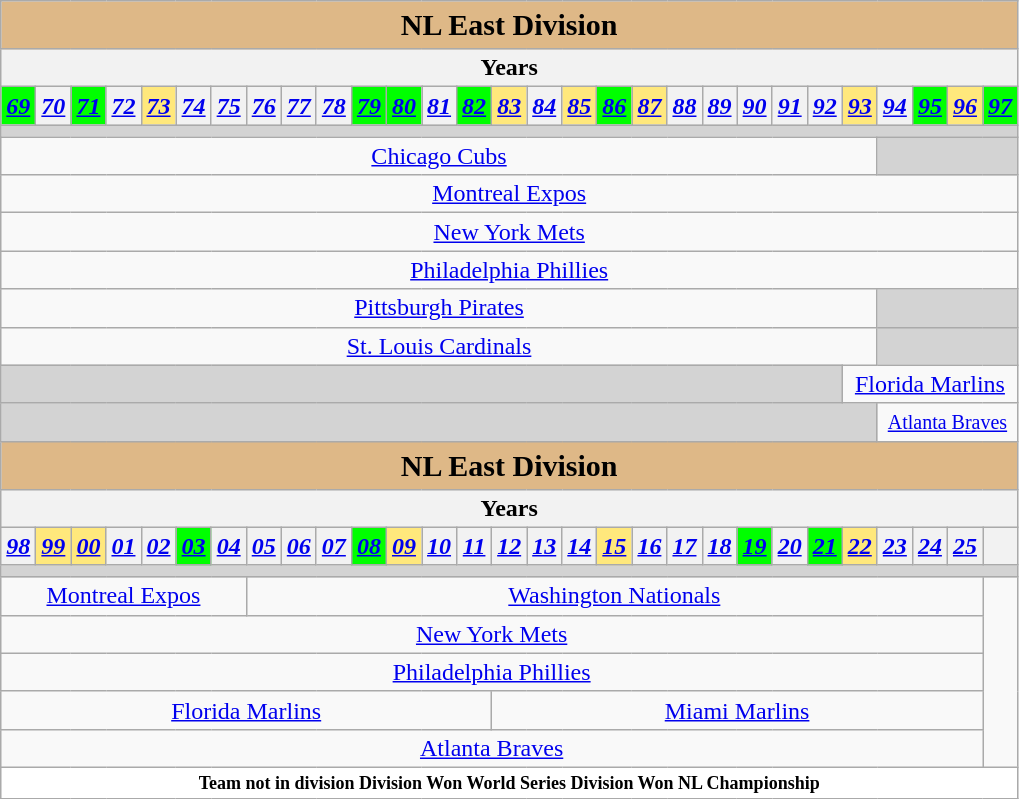<table class="wikitable" style="text-align:center">
<tr>
<th colspan="29" style="text-align:center; font-size:125%; background:#DEB887;">NL East Division</th>
</tr>
<tr>
<th colspan="29" style="text-align:center;"><strong>Years</strong></th>
</tr>
<tr>
<th style="background:#00ff00;"><em><a href='#'>69</a></em></th>
<th><em><a href='#'>70</a></em></th>
<th style="background:#00ff00;"><em><a href='#'>71</a></em></th>
<th><em><a href='#'>72</a></em></th>
<th style="background:#ffe87c;"><em><a href='#'>73</a></em></th>
<th><em><a href='#'>74</a></em></th>
<th><em><a href='#'>75</a></em></th>
<th><em><a href='#'>76</a></em></th>
<th><em><a href='#'>77</a></em></th>
<th><em><a href='#'>78</a></em></th>
<th style="background:#00ff00;"><em><a href='#'>79</a></em></th>
<th style="background:#00ff00;"><em><a href='#'>80</a></em></th>
<th><em><a href='#'>81</a></em></th>
<th style="background:#00ff00;"><em><a href='#'>82</a></em></th>
<th style="background:#ffe87c;"><em><a href='#'>83</a></em></th>
<th><em><a href='#'>84</a></em></th>
<th style="background:#ffe87c;"><em><a href='#'>85</a></em></th>
<th style="background:#00ff00;"><em><a href='#'>86</a></em></th>
<th style="background:#ffe87c;"><em><a href='#'>87</a></em></th>
<th><em><a href='#'>88</a></em></th>
<th><em><a href='#'>89</a></em></th>
<th><em><a href='#'>90</a></em></th>
<th><em><a href='#'>91</a></em></th>
<th><em><a href='#'>92</a></em></th>
<th style="background:#ffe87c;"><em><a href='#'>93</a></em></th>
<th><em><a href='#'>94</a></em></th>
<th style="background:#00ff00;"><em><a href='#'>95</a></em></th>
<th style="background:#ffe87c;"><em><a href='#'>96</a></em></th>
<th style="background:#00ff00;"><em><a href='#'>97</a></em></th>
</tr>
<tr>
<td colspan="29" style="background:lightgrey; height:.5px;"></td>
</tr>
<tr>
<td colspan="25"><a href='#'>Chicago Cubs</a></td>
<td colspan="4" style="background:lightgrey;"> </td>
</tr>
<tr>
<td colspan="29"><a href='#'>Montreal Expos</a></td>
</tr>
<tr>
<td colspan="29"><a href='#'>New York Mets</a></td>
</tr>
<tr>
<td colspan="29"><a href='#'>Philadelphia Phillies</a></td>
</tr>
<tr>
<td colspan="25"><a href='#'>Pittsburgh Pirates</a></td>
<td colspan="4" style="background:lightgrey;"> </td>
</tr>
<tr>
<td colspan="25"><a href='#'>St. Louis Cardinals</a></td>
<td colspan="4" style="background:lightgrey;"> </td>
</tr>
<tr>
<td colspan="24" style="background:lightgrey;"> </td>
<td colspan="5"><a href='#'>Florida Marlins</a></td>
</tr>
<tr>
<td colspan="25" style="background:lightgrey;"> </td>
<td colspan="4"><small><a href='#'>Atlanta Braves</a></small></td>
</tr>
<tr>
<th colspan="29" style="text-align:center; font-size:125%; background:#DEB887;">NL East Division</th>
</tr>
<tr>
<th colspan="29" style="text-align:center;"><strong>Years</strong></th>
</tr>
<tr>
<th><em><a href='#'>98</a></em></th>
<th style="background:#ffe87c;"><em><a href='#'>99</a></em></th>
<th style="background:#ffe87c;"><em><a href='#'>00</a></em></th>
<th><em><a href='#'>01</a></em></th>
<th><em><a href='#'>02</a></em></th>
<th style="background:#00ff00;"><em><a href='#'>03</a></em></th>
<th><em><a href='#'>04</a></em></th>
<th><em><a href='#'>05</a></em></th>
<th><em><a href='#'>06</a></em></th>
<th><em><a href='#'>07</a></em></th>
<th style="background:#00ff00;"><em><a href='#'>08</a></em></th>
<th style="background:#ffe87c;"><em><a href='#'>09</a></em></th>
<th><em><a href='#'>10</a></em></th>
<th><em><a href='#'>11</a></em></th>
<th><em><a href='#'>12</a></em></th>
<th><em><a href='#'>13</a></em></th>
<th><em><a href='#'>14</a></em></th>
<th style="background:#ffe87c;"><em><a href='#'>15</a></em></th>
<th><em><a href='#'>16</a></em></th>
<th><em><a href='#'>17</a></em></th>
<th><em><a href='#'>18</a></em></th>
<th style="background:#00ff00;"><em><a href='#'>19</a></em></th>
<th><em><a href='#'>20</a></em></th>
<th style="background:#00ff00;"><em><a href='#'>21</a></em></th>
<th style="background:#ffe87c;"><em><a href='#'>22</a></em></th>
<th><em><a href='#'>23</a></em></th>
<th><em><a href='#'>24</a></em></th>
<th><em><a href='#'>25</a></em></th>
<th></th>
</tr>
<tr>
<td colspan="29" style="background:lightgrey; height:.5px;"></td>
</tr>
<tr>
<td colspan="7"><a href='#'>Montreal Expos</a></td>
<td colspan="21"><a href='#'>Washington Nationals</a></td>
</tr>
<tr>
<td colspan="28"><a href='#'>New York Mets</a></td>
</tr>
<tr>
<td colspan="28"><a href='#'>Philadelphia Phillies</a></td>
</tr>
<tr>
<td colspan="14"><a href='#'>Florida Marlins</a></td>
<td colspan="14"><a href='#'>Miami Marlins</a></td>
</tr>
<tr>
<td colspan="28"><a href='#'>Atlanta Braves</a></td>
</tr>
<tr>
<td colspan="29" style="background:#fff; height:15px; font-size:75%;"> <strong>Team not in division  Division Won World Series  Division Won NL Championship</strong></td>
</tr>
</table>
